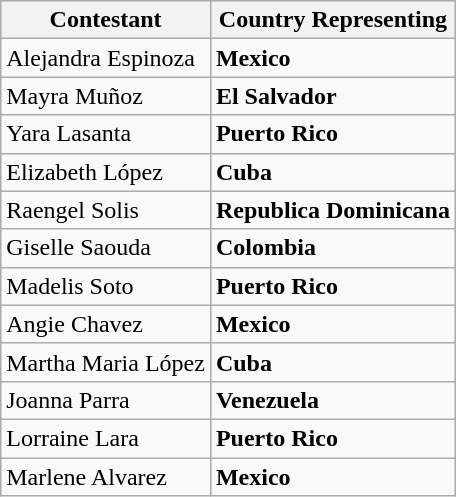<table class="wikitable">
<tr>
<th>Contestant</th>
<th>Country Representing</th>
</tr>
<tr>
<td>Alejandra Espinoza</td>
<td><strong>Mexico</strong></td>
</tr>
<tr>
<td>Mayra Muñoz</td>
<td><strong>El Salvador</strong></td>
</tr>
<tr>
<td>Yara Lasanta</td>
<td><strong>Puerto Rico</strong></td>
</tr>
<tr>
<td>Elizabeth López</td>
<td><strong>Cuba</strong></td>
</tr>
<tr>
<td>Raengel Solis</td>
<td><strong>Republica Dominicana</strong></td>
</tr>
<tr>
<td>Giselle Saouda</td>
<td><strong>Colombia</strong></td>
</tr>
<tr>
<td>Madelis Soto</td>
<td><strong>Puerto Rico</strong></td>
</tr>
<tr>
<td>Angie Chavez</td>
<td><strong>Mexico</strong></td>
</tr>
<tr>
<td>Martha Maria López</td>
<td><strong>Cuba</strong></td>
</tr>
<tr>
<td>Joanna Parra</td>
<td><strong>Venezuela</strong></td>
</tr>
<tr>
<td>Lorraine Lara</td>
<td><strong>Puerto Rico</strong></td>
</tr>
<tr>
<td>Marlene Alvarez</td>
<td><strong>Mexico</strong></td>
</tr>
</table>
